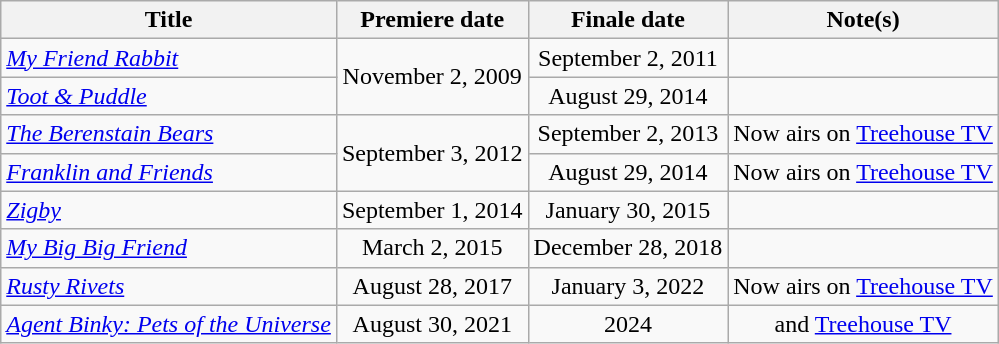<table class="wikitable sortable" style="text-align:center;">
<tr>
<th>Title</th>
<th>Premiere date</th>
<th>Finale date</th>
<th>Note(s)</th>
</tr>
<tr>
<td scope="row" style="text-align:left;"><em><a href='#'>My Friend Rabbit</a></em></td>
<td rowspan=2>November 2, 2009</td>
<td>September 2, 2011</td>
<td></td>
</tr>
<tr>
<td scope="row" style="text-align:left;"><em><a href='#'>Toot & Puddle</a></em></td>
<td>August 29, 2014</td>
<td></td>
</tr>
<tr>
<td scope="row" style="text-align:left;"><em><a href='#'>The Berenstain Bears</a></em></td>
<td rowspan="2">September 3, 2012</td>
<td>September 2, 2013</td>
<td>Now airs on <a href='#'>Treehouse TV</a></td>
</tr>
<tr>
<td scope="row" style="text-align:left;"><em><a href='#'>Franklin and Friends</a></em></td>
<td>August 29, 2014</td>
<td>Now airs on <a href='#'>Treehouse TV</a></td>
</tr>
<tr>
<td scope="row" style="text-align:left;"><em><a href='#'>Zigby</a></em></td>
<td>September 1, 2014</td>
<td>January 30, 2015</td>
<td></td>
</tr>
<tr>
<td scope="row" style="text-align:left;"><em><a href='#'>My Big Big Friend</a></em></td>
<td>March 2, 2015</td>
<td>December 28, 2018</td>
<td></td>
</tr>
<tr>
<td scope="row" style="text-align:left;"><em><a href='#'>Rusty Rivets</a></em></td>
<td>August 28, 2017</td>
<td>January 3, 2022</td>
<td>Now airs on <a href='#'>Treehouse TV</a></td>
</tr>
<tr>
<td scope="row" style="text-align:left;"><em><a href='#'>Agent Binky: Pets of the Universe</a> </em></td>
<td>August 30, 2021</td>
<td>2024</td>
<td Now airs on >and <a href='#'>Treehouse TV</a></td>
</tr>
</table>
